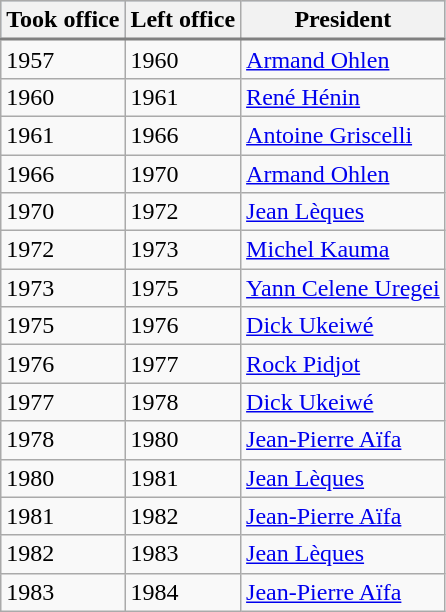<table class="wikitable">
<tr style="text-align:center; border-bottom:2px solid gray;" bgcolor="lightsteelblue">
<th>Took office</th>
<th>Left office</th>
<th>President</th>
</tr>
<tr>
<td>1957</td>
<td>1960</td>
<td><a href='#'>Armand Ohlen</a></td>
</tr>
<tr>
<td>1960</td>
<td>1961</td>
<td><a href='#'>René Hénin</a></td>
</tr>
<tr>
<td>1961</td>
<td>1966</td>
<td><a href='#'>Antoine Griscelli</a></td>
</tr>
<tr>
<td>1966</td>
<td>1970</td>
<td><a href='#'>Armand Ohlen</a></td>
</tr>
<tr>
<td>1970</td>
<td>1972</td>
<td><a href='#'>Jean Lèques</a></td>
</tr>
<tr>
<td>1972</td>
<td>1973</td>
<td><a href='#'>Michel Kauma</a></td>
</tr>
<tr>
<td>1973</td>
<td>1975</td>
<td><a href='#'>Yann Celene Uregei</a></td>
</tr>
<tr>
<td>1975</td>
<td>1976</td>
<td><a href='#'>Dick Ukeiwé</a></td>
</tr>
<tr>
<td>1976</td>
<td>1977</td>
<td><a href='#'>Rock Pidjot</a></td>
</tr>
<tr>
<td>1977</td>
<td>1978</td>
<td><a href='#'>Dick Ukeiwé</a></td>
</tr>
<tr>
<td>1978</td>
<td>1980</td>
<td><a href='#'>Jean-Pierre Aïfa</a></td>
</tr>
<tr>
<td>1980</td>
<td>1981</td>
<td><a href='#'>Jean Lèques</a></td>
</tr>
<tr>
<td>1981</td>
<td>1982</td>
<td><a href='#'>Jean-Pierre Aïfa</a></td>
</tr>
<tr>
<td>1982</td>
<td>1983</td>
<td><a href='#'>Jean Lèques</a></td>
</tr>
<tr>
<td>1983</td>
<td>1984</td>
<td><a href='#'>Jean-Pierre Aïfa</a></td>
</tr>
</table>
